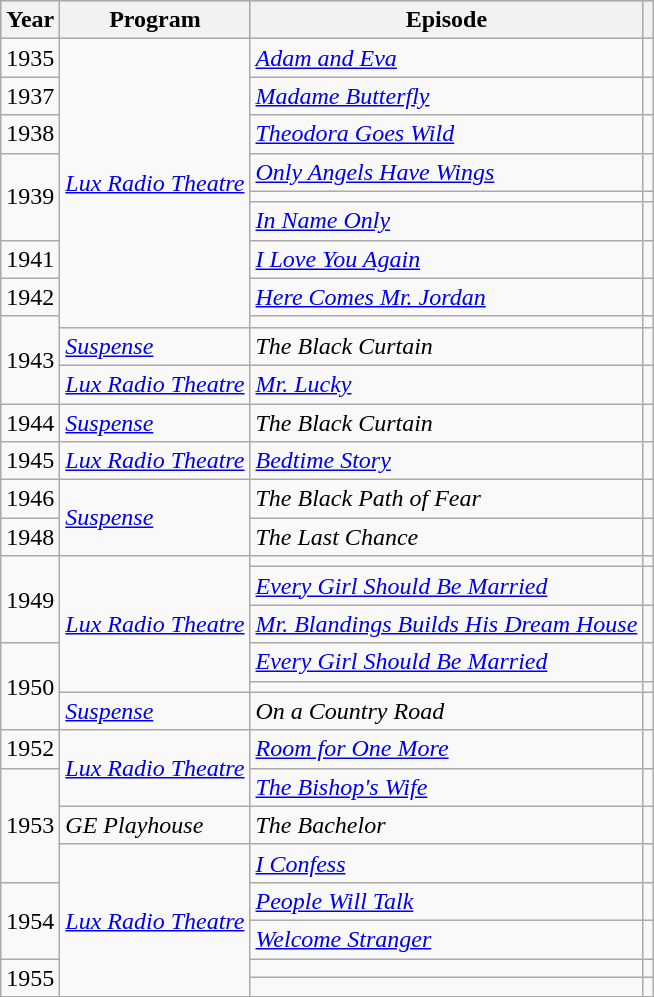<table class="wikitable plainrowheaders sortable">
<tr style="background:#ccc; text-align:center;">
<th scope="col">Year</th>
<th scope="col">Program</th>
<th scope="col">Episode</th>
<th scope="col" class="unsortable"></th>
</tr>
<tr>
<td>1935</td>
<td rowspan="9"><em><a href='#'>Lux Radio Theatre</a></em></td>
<td><em><a href='#'>Adam and Eva</a></em></td>
<td style="text-align:center;"></td>
</tr>
<tr>
<td>1937</td>
<td><em><a href='#'>Madame Butterfly</a></em></td>
<td style="text-align:center;"></td>
</tr>
<tr>
<td>1938</td>
<td><em><a href='#'>Theodora Goes Wild</a></em></td>
<td style="text-align:center;"></td>
</tr>
<tr>
<td rowspan="3">1939</td>
<td><em><a href='#'>Only Angels Have Wings</a></em></td>
<td style="text-align:center;"></td>
</tr>
<tr>
<td></td>
<td style="text-align:center;"></td>
</tr>
<tr>
<td><em><a href='#'>In Name Only</a></em></td>
<td style="text-align:center;"></td>
</tr>
<tr>
<td>1941</td>
<td><em><a href='#'>I Love You Again</a></em></td>
<td style="text-align:center;"></td>
</tr>
<tr>
<td>1942</td>
<td><em><a href='#'>Here Comes Mr. Jordan</a></em></td>
<td style="text-align:center;"></td>
</tr>
<tr>
<td rowspan="3">1943</td>
<td></td>
<td style="text-align:center;"></td>
</tr>
<tr>
<td><em><a href='#'>Suspense</a></em></td>
<td><em>The Black Curtain</em></td>
<td style="text-align:center;"></td>
</tr>
<tr>
<td><em><a href='#'>Lux Radio Theatre</a></em></td>
<td><em><a href='#'>Mr. Lucky</a></em></td>
<td style="text-align:center;"></td>
</tr>
<tr>
<td>1944</td>
<td><em><a href='#'>Suspense</a></em></td>
<td><em>The Black Curtain</em></td>
<td style="text-align:center;"></td>
</tr>
<tr>
<td>1945</td>
<td><em><a href='#'>Lux Radio Theatre</a></em></td>
<td><em><a href='#'>Bedtime Story</a></em></td>
<td style="text-align:center;"></td>
</tr>
<tr>
<td>1946</td>
<td rowspan="2"><em><a href='#'>Suspense</a></em></td>
<td><em>The Black Path of Fear</em></td>
<td style="text-align:center;"></td>
</tr>
<tr>
<td>1948</td>
<td><em>The Last Chance</em></td>
<td style="text-align:center;"></td>
</tr>
<tr>
<td rowspan="3">1949</td>
<td rowspan="5"><em><a href='#'>Lux Radio Theatre</a></em></td>
<td></td>
<td style="text-align:center;"></td>
</tr>
<tr>
<td><em><a href='#'>Every Girl Should Be Married</a></em></td>
<td style="text-align:center;"></td>
</tr>
<tr>
<td><em><a href='#'>Mr. Blandings Builds His Dream House</a></em></td>
<td style="text-align:center;"></td>
</tr>
<tr>
<td rowspan="3">1950</td>
<td><em><a href='#'>Every Girl Should Be Married</a></em></td>
<td style="text-align:center;"></td>
</tr>
<tr>
<td></td>
<td style="text-align:center;"></td>
</tr>
<tr>
<td><em><a href='#'>Suspense</a></em></td>
<td><em>On a Country Road</em></td>
<td style="text-align:center;"></td>
</tr>
<tr>
<td>1952</td>
<td rowspan="2"><em><a href='#'>Lux Radio Theatre</a></em></td>
<td><em><a href='#'>Room for One More</a></em></td>
<td style="text-align:center;"></td>
</tr>
<tr>
<td rowspan="3">1953</td>
<td><em><a href='#'>The Bishop's Wife</a></em></td>
<td style="text-align:center;"></td>
</tr>
<tr>
<td><em>GE Playhouse</em></td>
<td><em>The Bachelor</em></td>
<td style="text-align:center;"></td>
</tr>
<tr>
<td rowspan="5"><em><a href='#'>Lux Radio Theatre</a></em></td>
<td><em><a href='#'>I Confess</a></em></td>
<td style="text-align:center;"></td>
</tr>
<tr>
<td rowspan="2">1954</td>
<td><em><a href='#'>People Will Talk</a></em></td>
<td style="text-align:center;"></td>
</tr>
<tr>
<td><em><a href='#'>Welcome Stranger</a></em></td>
<td style="text-align:center;"></td>
</tr>
<tr>
<td rowspan="2">1955</td>
<td></td>
<td style="text-align:center;"></td>
</tr>
<tr>
<td></td>
<td style="text-align:center;"></td>
</tr>
</table>
